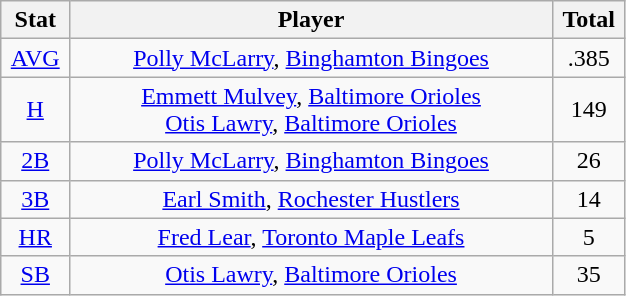<table class="wikitable" width="33%" style="text-align:center;">
<tr>
<th width="5%">Stat</th>
<th width="60%">Player</th>
<th width="5%">Total</th>
</tr>
<tr>
<td><a href='#'>AVG</a></td>
<td><a href='#'>Polly McLarry</a>, <a href='#'>Binghamton Bingoes</a></td>
<td>.385</td>
</tr>
<tr>
<td><a href='#'>H</a></td>
<td><a href='#'>Emmett Mulvey</a>, <a href='#'>Baltimore Orioles</a> <br> <a href='#'>Otis Lawry</a>, <a href='#'>Baltimore Orioles</a></td>
<td>149</td>
</tr>
<tr>
<td><a href='#'>2B</a></td>
<td><a href='#'>Polly McLarry</a>, <a href='#'>Binghamton Bingoes</a></td>
<td>26</td>
</tr>
<tr>
<td><a href='#'>3B</a></td>
<td><a href='#'>Earl Smith</a>, <a href='#'>Rochester Hustlers</a></td>
<td>14</td>
</tr>
<tr>
<td><a href='#'>HR</a></td>
<td><a href='#'>Fred Lear</a>, <a href='#'>Toronto Maple Leafs</a></td>
<td>5</td>
</tr>
<tr>
<td><a href='#'>SB</a></td>
<td><a href='#'>Otis Lawry</a>, <a href='#'>Baltimore Orioles</a></td>
<td>35</td>
</tr>
</table>
